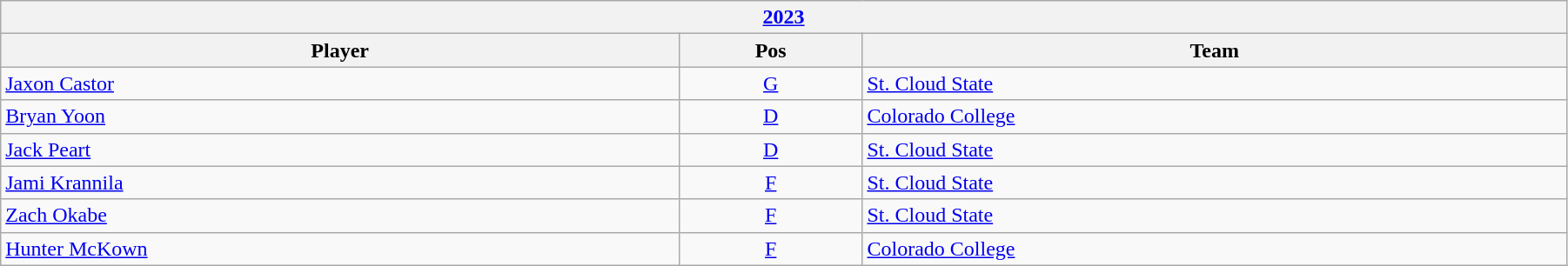<table class="wikitable" width=95%>
<tr>
<th colspan=3><a href='#'>2023</a></th>
</tr>
<tr>
<th>Player</th>
<th>Pos</th>
<th>Team</th>
</tr>
<tr>
<td><a href='#'>Jaxon Castor</a></td>
<td style="text-align:center;"><a href='#'>G</a></td>
<td><a href='#'>St. Cloud State</a></td>
</tr>
<tr>
<td><a href='#'>Bryan Yoon</a></td>
<td style="text-align:center;"><a href='#'>D</a></td>
<td><a href='#'>Colorado College</a></td>
</tr>
<tr>
<td><a href='#'>Jack Peart</a></td>
<td style="text-align:center;"><a href='#'>D</a></td>
<td><a href='#'>St. Cloud State</a></td>
</tr>
<tr>
<td><a href='#'>Jami Krannila</a></td>
<td style="text-align:center;"><a href='#'>F</a></td>
<td><a href='#'>St. Cloud State</a></td>
</tr>
<tr>
<td><a href='#'>Zach Okabe</a></td>
<td style="text-align:center;"><a href='#'>F</a></td>
<td><a href='#'>St. Cloud State</a></td>
</tr>
<tr>
<td><a href='#'>Hunter McKown</a></td>
<td style="text-align:center;"><a href='#'>F</a></td>
<td><a href='#'>Colorado College</a></td>
</tr>
</table>
